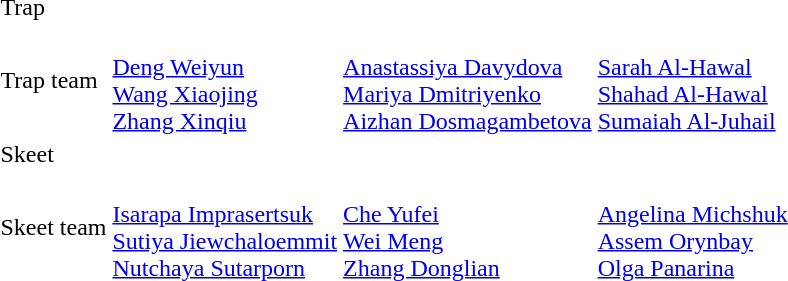<table>
<tr>
<td>Trap</td>
<td></td>
<td></td>
<td></td>
</tr>
<tr>
<td>Trap team</td>
<td><br><a href='#'>Deng Weiyun</a><br><a href='#'>Wang Xiaojing</a><br><a href='#'>Zhang Xinqiu</a></td>
<td><br><a href='#'>Anastassiya Davydova</a><br><a href='#'>Mariya Dmitriyenko</a><br><a href='#'>Aizhan Dosmagambetova</a></td>
<td><br><a href='#'>Sarah Al-Hawal</a><br><a href='#'>Shahad Al-Hawal</a><br><a href='#'>Sumaiah Al-Juhail</a></td>
</tr>
<tr>
<td>Skeet</td>
<td></td>
<td></td>
<td></td>
</tr>
<tr>
<td>Skeet team</td>
<td><br><a href='#'>Isarapa Imprasertsuk</a><br><a href='#'>Sutiya Jiewchaloemmit</a><br><a href='#'>Nutchaya Sutarporn</a></td>
<td><br><a href='#'>Che Yufei</a><br><a href='#'>Wei Meng</a><br><a href='#'>Zhang Donglian</a></td>
<td><br><a href='#'>Angelina Michshuk</a><br><a href='#'>Assem Orynbay</a><br><a href='#'>Olga Panarina</a></td>
</tr>
</table>
